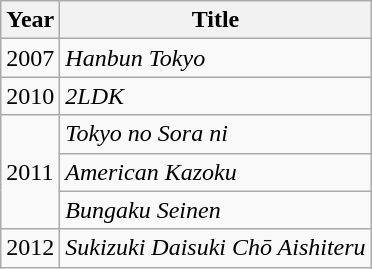<table class="wikitable">
<tr>
<th>Year</th>
<th>Title</th>
</tr>
<tr>
<td>2007</td>
<td><em>Hanbun Tokyo</em></td>
</tr>
<tr>
<td>2010</td>
<td><em>2LDK</em></td>
</tr>
<tr>
<td rowspan="3">2011</td>
<td><em>Tokyo no Sora ni</em></td>
</tr>
<tr>
<td><em>American Kazoku</em></td>
</tr>
<tr>
<td><em>Bungaku Seinen</em></td>
</tr>
<tr>
<td>2012</td>
<td><em>Sukizuki Daisuki Chō Aishiteru</em></td>
</tr>
</table>
